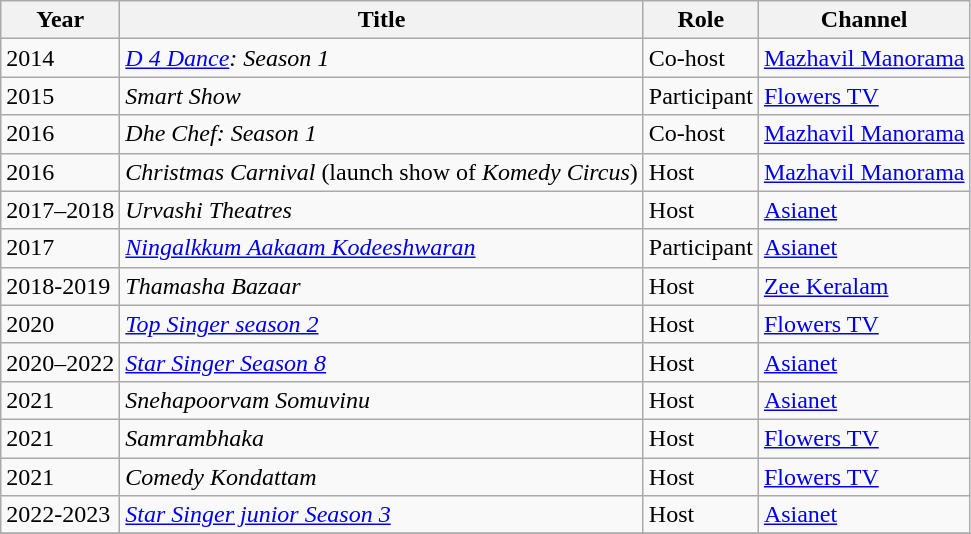<table class=wikitable>
<tr>
<th>Year</th>
<th>Title</th>
<th>Role</th>
<th>Channel</th>
</tr>
<tr>
<td>2014</td>
<td><em><a href='#'>D 4 Dance</a>: Season 1</em></td>
<td>Co-host</td>
<td rowspan=1><a href='#'>Mazhavil Manorama</a></td>
</tr>
<tr>
<td>2015</td>
<td><em>Smart Show</em></td>
<td>Participant</td>
<td><a href='#'>Flowers TV</a></td>
</tr>
<tr>
<td>2016</td>
<td><em>Dhe Chef: Season 1</em></td>
<td>Co-host</td>
<td><a href='#'>Mazhavil Manorama</a></td>
</tr>
<tr>
<td>2016</td>
<td><em>Christmas Carnival</em> (launch show of <em>Komedy Circus</em>)</td>
<td>Host</td>
<td><a href='#'>Mazhavil Manorama</a></td>
</tr>
<tr>
<td>2017–2018</td>
<td><em>Urvashi Theatres</em></td>
<td>Host</td>
<td><a href='#'>Asianet</a></td>
</tr>
<tr>
<td>2017</td>
<td><em><a href='#'>Ningalkkum Aakaam Kodeeshwaran</a></em></td>
<td>Participant</td>
<td><a href='#'>Asianet</a></td>
</tr>
<tr>
<td>2018-2019</td>
<td><em>Thamasha Bazaar</em></td>
<td>Host</td>
<td><a href='#'>Zee Keralam</a></td>
</tr>
<tr>
<td>2020</td>
<td><em><a href='#'>Top Singer season 2</a></em></td>
<td>Host</td>
<td><a href='#'>Flowers TV</a></td>
</tr>
<tr>
<td>2020–2022</td>
<td><em><a href='#'>Star Singer Season 8</a></em></td>
<td>Host</td>
<td><a href='#'>Asianet</a></td>
</tr>
<tr>
<td>2021</td>
<td><em>Snehapoorvam Somuvinu</em></td>
<td>Host</td>
<td><a href='#'>Asianet</a></td>
</tr>
<tr>
<td>2021</td>
<td><em>Samrambhaka</em></td>
<td>Host</td>
<td><a href='#'>Flowers TV</a></td>
</tr>
<tr>
<td>2021</td>
<td><em>Comedy Kondattam</em></td>
<td>Host</td>
<td><a href='#'>Flowers TV</a></td>
</tr>
<tr>
<td>2022-2023</td>
<td><em><a href='#'>Star Singer junior Season 3</a></em></td>
<td>Host</td>
<td><a href='#'>Asianet</a></td>
</tr>
<tr>
</tr>
</table>
